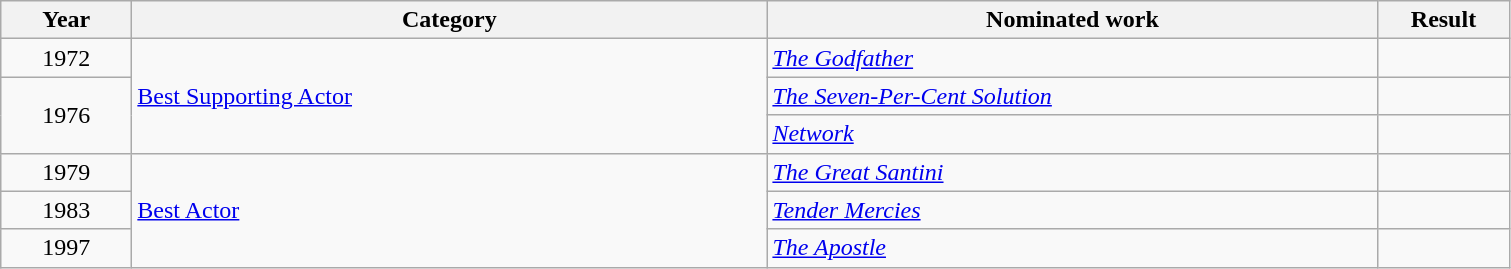<table class=wikitable>
<tr>
<th scope="col" style="width:5em;">Year</th>
<th scope="col" style="width:26em;">Category</th>
<th scope="col" style="width:25em;">Nominated work</th>
<th scope="col" style="width:5em;">Result</th>
</tr>
<tr>
<td style="text-align:center;">1972</td>
<td rowspan="3"><a href='#'>Best Supporting Actor</a></td>
<td><em><a href='#'>The Godfather</a></em></td>
<td></td>
</tr>
<tr>
<td style="text-align:center;", rowspan="2">1976</td>
<td><em><a href='#'>The Seven-Per-Cent Solution</a></em></td>
<td></td>
</tr>
<tr>
<td><em><a href='#'>Network</a></em></td>
<td></td>
</tr>
<tr>
<td style="text-align:center;">1979</td>
<td rowspan="3"><a href='#'>Best Actor</a></td>
<td><em><a href='#'>The Great Santini</a></em></td>
<td></td>
</tr>
<tr>
<td style="text-align:center;">1983</td>
<td><em><a href='#'>Tender Mercies</a></em></td>
<td></td>
</tr>
<tr>
<td style="text-align:center;">1997</td>
<td><em><a href='#'>The Apostle</a></em></td>
<td></td>
</tr>
</table>
